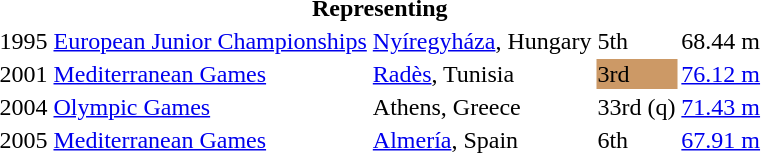<table>
<tr>
<th colspan="6">Representing </th>
</tr>
<tr>
<td>1995</td>
<td><a href='#'>European Junior Championships</a></td>
<td><a href='#'>Nyíregyháza</a>, Hungary</td>
<td>5th</td>
<td>68.44 m</td>
</tr>
<tr>
<td>2001</td>
<td><a href='#'>Mediterranean Games</a></td>
<td><a href='#'>Radès</a>, Tunisia</td>
<td bgcolor=cc9966>3rd</td>
<td><a href='#'>76.12 m</a></td>
</tr>
<tr>
<td>2004</td>
<td><a href='#'>Olympic Games</a></td>
<td>Athens, Greece</td>
<td>33rd (q)</td>
<td><a href='#'>71.43 m</a></td>
</tr>
<tr>
<td>2005</td>
<td><a href='#'>Mediterranean Games</a></td>
<td><a href='#'>Almería</a>, Spain</td>
<td>6th</td>
<td><a href='#'>67.91 m</a></td>
</tr>
</table>
